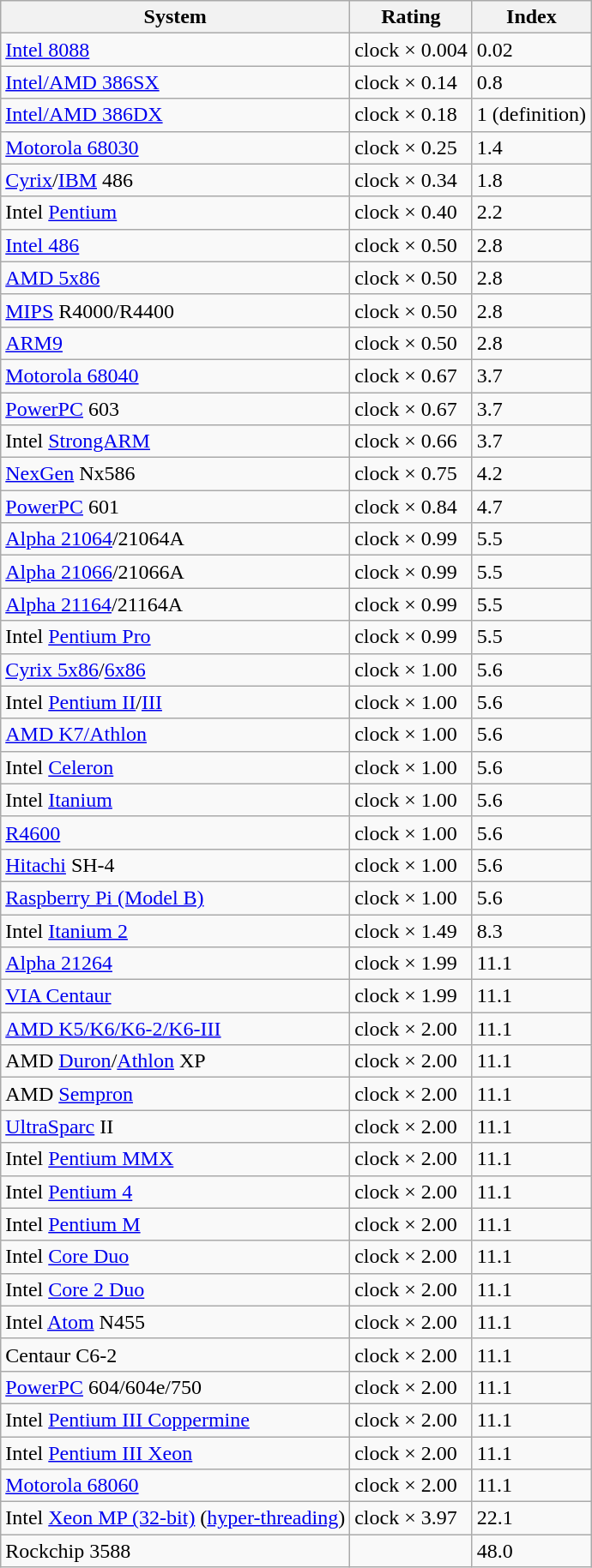<table class="sortable wikitable">
<tr>
<th>System</th>
<th>Rating</th>
<th>Index</th>
</tr>
<tr>
<td><a href='#'>Intel 8088</a></td>
<td>clock × 0.004</td>
<td>0.02</td>
</tr>
<tr>
<td><a href='#'>Intel/AMD 386SX</a></td>
<td>clock × 0.14</td>
<td>0.8</td>
</tr>
<tr>
<td><a href='#'>Intel/AMD 386DX</a></td>
<td>clock × 0.18</td>
<td>1 (definition)</td>
</tr>
<tr>
<td><a href='#'>Motorola 68030</a></td>
<td>clock × 0.25</td>
<td>1.4</td>
</tr>
<tr>
<td><a href='#'>Cyrix</a>/<a href='#'>IBM</a> 486</td>
<td>clock × 0.34</td>
<td>1.8</td>
</tr>
<tr>
<td>Intel <a href='#'>Pentium</a></td>
<td>clock × 0.40</td>
<td>2.2</td>
</tr>
<tr>
<td><a href='#'>Intel 486</a></td>
<td>clock × 0.50</td>
<td>2.8</td>
</tr>
<tr>
<td><a href='#'>AMD 5x86</a></td>
<td>clock × 0.50</td>
<td>2.8</td>
</tr>
<tr>
<td><a href='#'>MIPS</a> R4000/R4400</td>
<td>clock × 0.50</td>
<td>2.8</td>
</tr>
<tr>
<td><a href='#'>ARM9</a></td>
<td>clock × 0.50</td>
<td>2.8</td>
</tr>
<tr>
<td><a href='#'>Motorola 68040</a></td>
<td>clock × 0.67</td>
<td>3.7</td>
</tr>
<tr>
<td><a href='#'>PowerPC</a> 603</td>
<td>clock × 0.67</td>
<td>3.7</td>
</tr>
<tr>
<td>Intel <a href='#'>StrongARM</a></td>
<td>clock × 0.66</td>
<td>3.7</td>
</tr>
<tr>
<td><a href='#'>NexGen</a> Nx586</td>
<td>clock × 0.75</td>
<td>4.2</td>
</tr>
<tr>
<td><a href='#'>PowerPC</a> 601</td>
<td>clock × 0.84</td>
<td>4.7</td>
</tr>
<tr>
<td><a href='#'>Alpha 21064</a>/21064A</td>
<td>clock × 0.99</td>
<td>5.5</td>
</tr>
<tr>
<td><a href='#'>Alpha 21066</a>/21066A</td>
<td>clock × 0.99</td>
<td>5.5</td>
</tr>
<tr>
<td><a href='#'>Alpha 21164</a>/21164A</td>
<td>clock × 0.99</td>
<td>5.5</td>
</tr>
<tr>
<td>Intel <a href='#'>Pentium Pro</a></td>
<td>clock × 0.99</td>
<td>5.5</td>
</tr>
<tr>
<td><a href='#'>Cyrix 5x86</a>/<a href='#'>6x86</a></td>
<td>clock × 1.00</td>
<td>5.6</td>
</tr>
<tr>
<td>Intel <a href='#'>Pentium II</a>/<a href='#'>III</a></td>
<td>clock × 1.00</td>
<td>5.6</td>
</tr>
<tr>
<td><a href='#'>AMD K7/Athlon</a></td>
<td>clock × 1.00</td>
<td>5.6</td>
</tr>
<tr>
<td>Intel <a href='#'>Celeron</a></td>
<td>clock × 1.00</td>
<td>5.6</td>
</tr>
<tr>
<td>Intel <a href='#'>Itanium</a></td>
<td>clock × 1.00</td>
<td>5.6</td>
</tr>
<tr>
<td><a href='#'>R4600</a></td>
<td>clock × 1.00</td>
<td>5.6</td>
</tr>
<tr>
<td><a href='#'>Hitachi</a> SH-4</td>
<td>clock × 1.00</td>
<td>5.6</td>
</tr>
<tr>
<td><a href='#'>Raspberry Pi (Model B)</a></td>
<td>clock × 1.00</td>
<td>5.6</td>
</tr>
<tr>
<td>Intel <a href='#'>Itanium 2</a></td>
<td>clock × 1.49</td>
<td>8.3</td>
</tr>
<tr>
<td><a href='#'>Alpha 21264</a></td>
<td>clock × 1.99</td>
<td>11.1</td>
</tr>
<tr>
<td><a href='#'>VIA Centaur</a></td>
<td>clock × 1.99</td>
<td>11.1</td>
</tr>
<tr>
<td><a href='#'>AMD K5/K6/K6-2/K6-III</a></td>
<td>clock × 2.00</td>
<td>11.1</td>
</tr>
<tr>
<td>AMD <a href='#'>Duron</a>/<a href='#'>Athlon</a> XP</td>
<td>clock × 2.00</td>
<td>11.1</td>
</tr>
<tr>
<td>AMD <a href='#'>Sempron</a></td>
<td>clock × 2.00</td>
<td>11.1</td>
</tr>
<tr>
<td><a href='#'>UltraSparc</a> II</td>
<td>clock × 2.00</td>
<td>11.1</td>
</tr>
<tr>
<td>Intel <a href='#'>Pentium MMX</a></td>
<td>clock × 2.00</td>
<td>11.1</td>
</tr>
<tr>
<td>Intel <a href='#'>Pentium 4</a></td>
<td>clock × 2.00</td>
<td>11.1</td>
</tr>
<tr>
<td>Intel <a href='#'>Pentium M</a></td>
<td>clock × 2.00</td>
<td>11.1</td>
</tr>
<tr>
<td>Intel <a href='#'>Core Duo</a></td>
<td>clock × 2.00</td>
<td>11.1</td>
</tr>
<tr>
<td>Intel <a href='#'>Core 2 Duo</a></td>
<td>clock × 2.00</td>
<td>11.1</td>
</tr>
<tr>
<td>Intel <a href='#'>Atom</a> N455</td>
<td>clock × 2.00</td>
<td>11.1</td>
</tr>
<tr>
<td>Centaur C6-2</td>
<td>clock × 2.00</td>
<td>11.1</td>
</tr>
<tr>
<td><a href='#'>PowerPC</a> 604/604e/750</td>
<td>clock × 2.00</td>
<td>11.1</td>
</tr>
<tr>
<td>Intel <a href='#'>Pentium III Coppermine</a></td>
<td>clock × 2.00</td>
<td>11.1</td>
</tr>
<tr>
<td>Intel <a href='#'>Pentium III Xeon</a></td>
<td>clock × 2.00</td>
<td>11.1</td>
</tr>
<tr>
<td><a href='#'>Motorola 68060</a></td>
<td>clock × 2.00</td>
<td>11.1</td>
</tr>
<tr>
<td>Intel <a href='#'>Xeon MP (32-bit)</a> (<a href='#'>hyper-threading</a>)</td>
<td>clock × 3.97</td>
<td>22.1</td>
</tr>
<tr>
<td>Rockchip 3588</td>
<td></td>
<td>48.0</td>
</tr>
</table>
